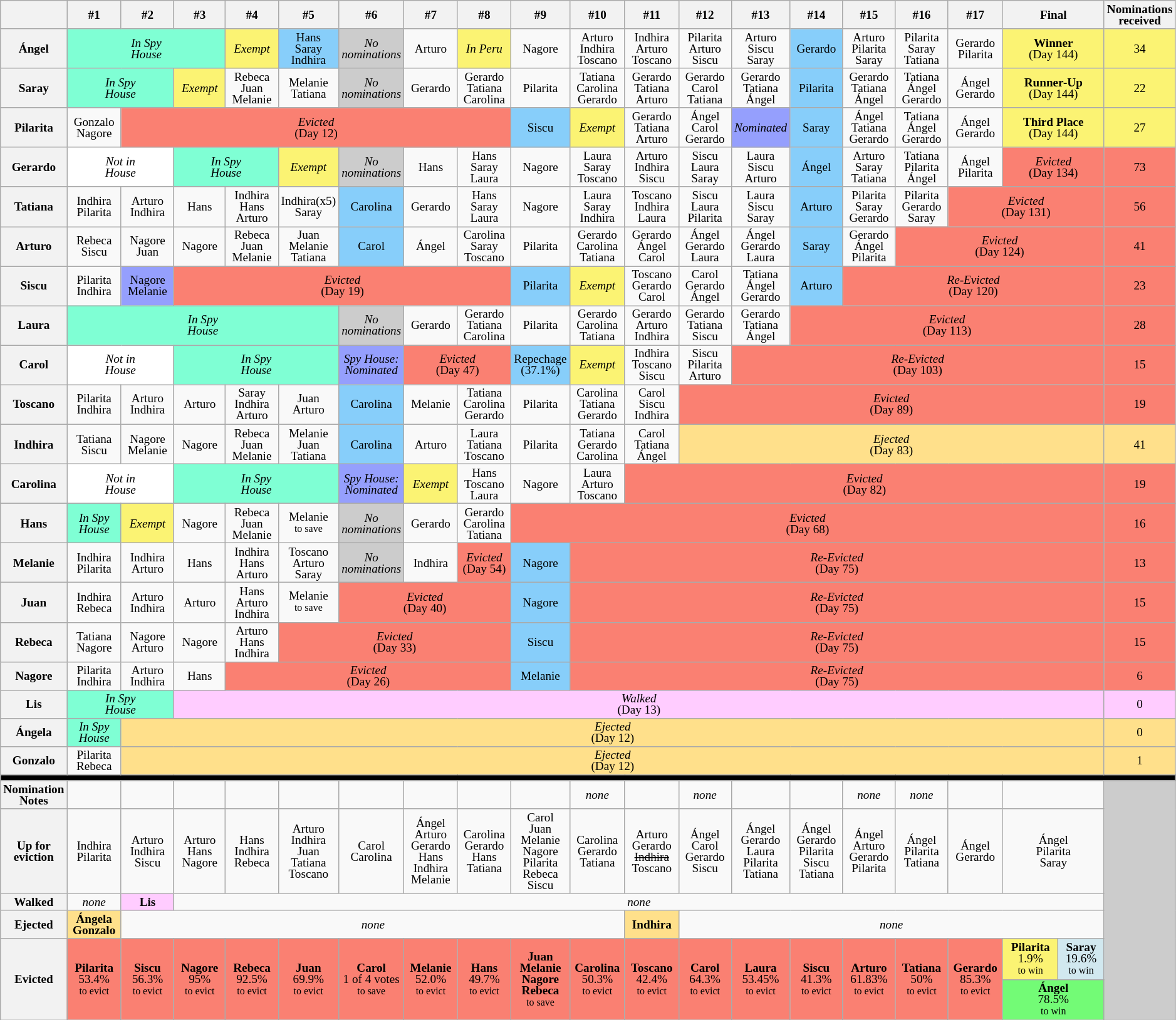<table class="wikitable" style="text-align:center; font-size:80%; line-height:12px;">
<tr>
<th style="width: 5%;"></th>
<th style="width: 5%;">#1</th>
<th style="width: 5%;">#2</th>
<th style="width: 5%;">#3</th>
<th style="width: 5%;">#4</th>
<th style="width: 5%;">#5</th>
<th style="width: 5%;">#6</th>
<th style="width: 5%;">#7</th>
<th style="width: 5%;">#8</th>
<th style="width: 5%;">#9</th>
<th style="width: 5%;">#10</th>
<th style="width: 5%;">#11</th>
<th style="width: 5%;">#12</th>
<th style="width: 5%;">#13</th>
<th style="width: 5%;">#14</th>
<th style="width: 5%;">#15</th>
<th style="width: 5%;">#16</th>
<th style="width: 5%;">#17</th>
<th colspan="2" style="width: 10%;">Final</th>
<th style="width: 5%;">Nominations<br>received</th>
</tr>
<tr>
<th>Ángel</th>
<td style="background:#7FFFD4;" colspan=3><em>In Spy<br>House</em></td>
<td style="background:#FBF373;"><em>Exempt</em></td>
<td style="background:#87cefa;">Hans<br>Saray<br>Indhira</td>
<td style="background:#ccc;;"><em>No<br>nominations</em></td>
<td>Arturo</td>
<td style="background:#FBF373;"><em>In Peru</em></td>
<td>Nagore</td>
<td>Arturo<br>Indhira<br>Toscano</td>
<td>Indhira<br>Arturo<br>Toscano</td>
<td>Pilarita<br>Arturo<br>Siscu</td>
<td>Arturo<br>Siscu<br>Saray</td>
<td style="background:#87cefa;">Gerardo</td>
<td>Arturo<br>Pilarita<br>Saray</td>
<td>Pilarita<br>Saray<br>Tatiana</td>
<td>Gerardo<br>Pilarita</td>
<td style="background:#FBF373;" colspan="2"><strong>Winner</strong><br>(Day 144)</td>
<td style="background:#FBF373">34</td>
</tr>
<tr>
<th>Saray</th>
<td style="background:#7FFFD4;" colspan=2><em>In Spy<br>House</em></td>
<td style="background:#FBF373;"><em>Exempt</em></td>
<td>Rebeca<br>Juan<br>Melanie</td>
<td>Melanie<br>Tatiana</td>
<td style="background:#ccc;;"><em>No<br>nominations</em></td>
<td>Gerardo</td>
<td>Gerardo<br>Tatiana<br>Carolina</td>
<td>Pilarita</td>
<td>Tatiana<br>Carolina<br>Gerardo</td>
<td>Gerardo<br>Tatiana<br>Arturo</td>
<td>Gerardo<br>Carol<br>Tatiana</td>
<td>Gerardo<br>Tatiana<br>Ángel</td>
<td style="background:#87cefa;">Pilarita</td>
<td>Gerardo<br>Tatiana<br>Ángel</td>
<td>Tatiana<br>Ángel<br>Gerardo</td>
<td>Ángel<br>Gerardo</td>
<td style="background:#FBF373;" colspan="2"><strong>Runner-Up</strong><br>(Day 144)</td>
<td style="background:#FBF373">22</td>
</tr>
<tr>
<th>Pilarita</th>
<td>Gonzalo<br>Nagore</td>
<td style="background:#FA8072" colspan="7"><em>Evicted</em><br>(Day 12)</td>
<td style="background:#87CEFA;">Siscu</td>
<td style="background:#FBF373;"><em>Exempt</em></td>
<td>Gerardo<br>Tatiana<br>Arturo</td>
<td>Ángel<br>Carol<br>Gerardo</td>
<td style="background:#959FFD;"><em>Nominated</em></td>
<td style="background:#87cefa;">Saray</td>
<td>Ángel<br>Tatiana<br>Gerardo</td>
<td>Tatiana<br>Ángel<br>Gerardo</td>
<td>Ángel<br>Gerardo</td>
<td style="background:#FBF373;" colspan="2"><strong>Third Place</strong><br>(Day 144)</td>
<td style="background:#FBF373">27</td>
</tr>
<tr>
<th>Gerardo</th>
<td style="background:white;" colspan=2><em>Not in<br>House</em></td>
<td style="background:#7FFFD4;" colspan=2><em>In Spy<br>House</em></td>
<td style="background:#FBF373;"><em>Exempt</em></td>
<td style="background:#ccc;;"><em>No<br>nominations</em></td>
<td>Hans</td>
<td>Hans<br>Saray<br>Laura</td>
<td>Nagore</td>
<td>Laura<br>Saray<br>Toscano</td>
<td>Arturo<br>Indhira<br>Siscu</td>
<td>Siscu<br>Laura<br>Saray</td>
<td>Laura<br>Siscu<br>Arturo</td>
<td style="background:#87cefa;">Ángel</td>
<td>Arturo<br>Saray<br>Tatiana</td>
<td>Tatiana<br>Pilarita<br>Ángel</td>
<td>Ángel<br>Pilarita</td>
<td style="background:#FA8072" colspan="2"><em>Evicted</em><br>(Day 134)</td>
<td style="background:#FA8072">73</td>
</tr>
<tr>
<th>Tatiana</th>
<td>Indhira<br>Pilarita</td>
<td>Arturo<br>Indhira</td>
<td>Hans</td>
<td>Indhira<br>Hans<br>Arturo</td>
<td>Indhira(x5)<br>Saray</td>
<td style="background:#87cefa;">Carolina</td>
<td>Gerardo</td>
<td>Hans<br>Saray<br>Laura</td>
<td>Nagore</td>
<td>Laura<br>Saray<br>Indhira</td>
<td>Toscano<br>Indhira<br>Laura</td>
<td>Siscu<br>Laura<br>Pilarita</td>
<td>Laura<br>Siscu<br>Saray</td>
<td style="background:#87cefa;">Arturo</td>
<td>Pilarita<br>Saray<br>Gerardo</td>
<td>Pilarita<br>Gerardo<br>Saray</td>
<td style="background:#FA8072" colspan="3"><em>Evicted</em><br>(Day 131)</td>
<td style="background:#FA8072">56</td>
</tr>
<tr>
<th>Arturo</th>
<td>Rebeca<br>Siscu</td>
<td>Nagore<br>Juan</td>
<td>Nagore</td>
<td>Rebeca<br>Juan<br>Melanie</td>
<td>Juan<br>Melanie<br>Tatiana</td>
<td style="background:#87cefa;">Carol</td>
<td>Ángel</td>
<td>Carolina<br>Saray<br>Toscano</td>
<td>Pilarita</td>
<td>Gerardo<br>Carolina<br>Tatiana</td>
<td>Gerardo<br>Ángel<br>Carol</td>
<td>Ángel<br>Gerardo<br>Laura</td>
<td>Ángel<br>Gerardo<br>Laura</td>
<td style="background:#87cefa;">Saray</td>
<td>Gerardo<br>Ángel<br>Pilarita</td>
<td style="background:#FA8072" colspan="4"><em>Evicted</em><br>(Day 124)</td>
<td style="background:#FA8072">41</td>
</tr>
<tr>
<th>Siscu</th>
<td>Pilarita<br>Indhira</td>
<td style="background:#959FFD;">Nagore<br>Melanie</td>
<td style="background:#FA8072" colspan="6"><em>Evicted</em><br>(Day 19)</td>
<td style="background:#87CEFA;">Pilarita</td>
<td style="background:#FBF373;"><em>Exempt</em></td>
<td>Toscano<br>Gerardo<br>Carol</td>
<td>Carol<br>Gerardo<br>Ángel</td>
<td>Tatiana<br>Ángel<br>Gerardo</td>
<td style="background:#87cefa;">Arturo</td>
<td style="background:#FA8072" colspan="5"><em>Re-Evicted</em><br>(Day 120)</td>
<td style="background:#FA8072">23</td>
</tr>
<tr>
<th>Laura</th>
<td style="background:#7FFFD4;" colspan=5><em>In Spy<br>House</em></td>
<td style="background:#ccc;;"><em>No<br>nominations</em></td>
<td>Gerardo</td>
<td>Gerardo<br>Tatiana<br>Carolina</td>
<td>Pilarita</td>
<td>Gerardo<br>Carolina<br>Tatiana</td>
<td>Gerardo<br>Arturo<br>Indhira</td>
<td>Gerardo<br>Tatiana<br>Siscu</td>
<td>Gerardo<br>Tatiana<br>Ángel</td>
<td style="background:#FA8072" colspan="6"><em>Evicted</em><br>(Day 113)</td>
<td style="background:#FA8072">28</td>
</tr>
<tr>
<th>Carol</th>
<td style="background:white;" colspan=2><em>Not in<br>House</em></td>
<td style="background:#7FFFD4;" colspan=3><em>In Spy<br>House</em></td>
<td style="background:#959FFD;"><em>Spy House:<br>Nominated</em></td>
<td style="background:#FA8072" colspan="2"><em>Evicted</em><br>(Day 47)</td>
<td style="background:#87CEFA;">Repechage<br>(37.1%)</td>
<td style="background:#FBF373;"><em>Exempt</em></td>
<td>Indhira<br>Toscano<br>Siscu</td>
<td>Siscu<br>Pilarita<br>Arturo</td>
<td style="background:#FA8072" colspan="7"><em>Re-Evicted</em><br>(Day 103)</td>
<td style="background:#FA8072">15</td>
</tr>
<tr>
<th>Toscano</th>
<td>Pilarita<br>Indhira</td>
<td>Arturo<br>Indhira</td>
<td>Arturo</td>
<td>Saray<br>Indhira<br>Arturo</td>
<td>Juan<br>Arturo</td>
<td style="background:#87cefa;">Carolina</td>
<td>Melanie</td>
<td>Tatiana<br>Carolina<br>Gerardo</td>
<td>Pilarita</td>
<td>Carolina<br>Tatiana<br>Gerardo</td>
<td>Carol<br>Siscu<br>Indhira</td>
<td style="background:#FA8072" colspan="8"><em>Evicted</em><br>(Day 89)</td>
<td style="background:#FA8072">19</td>
</tr>
<tr>
<th>Indhira</th>
<td>Tatiana<br>Siscu</td>
<td>Nagore<br>Melanie</td>
<td>Nagore</td>
<td>Rebeca<br>Juan<br>Melanie</td>
<td>Melanie<br>Juan<br>Tatiana</td>
<td style="background:#87cefa;">Carolina</td>
<td>Arturo</td>
<td>Laura<br>Tatiana<br>Toscano</td>
<td>Pilarita</td>
<td>Tatiana<br>Gerardo<br>Carolina</td>
<td>Carol<br>Tatiana<br>Ángel</td>
<td style="background:#FFE08B;" colspan="8"><em>Ejected</em><br>(Day 83)</td>
<td style="background:#FFE08B">41</td>
</tr>
<tr>
<th>Carolina</th>
<td style="background:white;" colspan=2><em>Not in<br>House</em></td>
<td style="background:#7FFFD4;" colspan=3><em>In Spy<br>House</em></td>
<td style="background:#959FFD;"><em>Spy House:<br>Nominated</em></td>
<td style="background:#FBF373;"><em>Exempt</em></td>
<td>Hans<br>Toscano<br>Laura</td>
<td>Nagore</td>
<td>Laura<br>Arturo<br>Toscano</td>
<td style="background:#FA8072" colspan="9"><em>Evicted</em><br>(Day 82)</td>
<td style="background:#FA8072">19</td>
</tr>
<tr>
<th>Hans</th>
<td style="background:#7FFFD4;"><em>In Spy<br>House</em></td>
<td style="background:#FBF373;"><em>Exempt</em></td>
<td>Nagore</td>
<td>Rebeca<br>Juan<br>Melanie</td>
<td>Melanie<br><small>to save</small></td>
<td style="background:#ccc;;"><em>No<br>nominations</em></td>
<td>Gerardo</td>
<td>Gerardo<br>Carolina<br>Tatiana</td>
<td style="background:#FA8072" colspan="11"><em>Evicted</em><br>(Day 68)</td>
<td style="background:#FA8072">16</td>
</tr>
<tr>
<th>Melanie</th>
<td>Indhira<br>Pilarita</td>
<td>Indhira<br>Arturo</td>
<td>Hans</td>
<td>Indhira<br>Hans<br>Arturo</td>
<td>Toscano<br>Arturo<br>Saray</td>
<td style="background:#ccc;;"><em>No<br>nominations</em></td>
<td>Indhira</td>
<td style="background:#FA8072"><em>Evicted</em><br>(Day 54)</td>
<td style="background:#87CEFA;">Nagore</td>
<td style="background:#FA8072" colspan="10"><em>Re-Evicted</em><br>(Day 75)</td>
<td style="background:#FA8072">13</td>
</tr>
<tr>
<th>Juan</th>
<td>Indhira<br>Rebeca</td>
<td>Arturo<br>Indhira</td>
<td>Arturo</td>
<td>Hans<br>Arturo<br>Indhira</td>
<td>Melanie<br><small>to save </small></td>
<td style="background:#FA8072" colspan="3"><em>Evicted</em><br>(Day 40)</td>
<td style="background:#87CEFA;">Nagore</td>
<td style="background:#FA8072" colspan="10"><em>Re-Evicted</em><br>(Day 75)</td>
<td style="background:#FA8072">15</td>
</tr>
<tr>
<th>Rebeca</th>
<td>Tatiana<br>Nagore</td>
<td>Nagore<br>Arturo</td>
<td>Nagore</td>
<td>Arturo<br>Hans<br>Indhira</td>
<td style="background:#FA8072" colspan="4"><em>Evicted</em><br>(Day 33)</td>
<td style="background:#87CEFA;">Siscu</td>
<td style="background:#FA8072" colspan="10"><em>Re-Evicted</em><br>(Day 75)</td>
<td style="background:#FA8072">15</td>
</tr>
<tr>
<th>Nagore</th>
<td>Pilarita<br>Indhira</td>
<td>Arturo<br>Indhira</td>
<td>Hans</td>
<td style="background:#FA8072" colspan="5"><em>Evicted</em><br>(Day 26)</td>
<td style="background:#87CEFA;">Melanie</td>
<td style="background:#FA8072" colspan="10"><em>Re-Evicted</em><br>(Day 75)</td>
<td style="background:#FA8072">6</td>
</tr>
<tr>
<th>Lis</th>
<td style="background:#7FFFD4;" colspan=2><em>In Spy<br>House</em></td>
<td style="background:#fcf;" colspan="17"><em>Walked</em><br>(Day 13)</td>
<td style="background:#fcf;">0</td>
</tr>
<tr>
<th>Ángela</th>
<td style="background:#7FFFD4;"><em>In Spy<br>House</em></td>
<td style="background:#FFE08B" colspan=18><em>Ejected</em><br>(Day 12)</td>
<td style="background:#FFE08B">0</td>
</tr>
<tr>
<th>Gonzalo</th>
<td>Pilarita<br>Rebeca</td>
<td style="background:#FFE08B" colspan=18><em>Ejected</em><br>(Day 12)</td>
<td style="background:#FFE08B">1</td>
</tr>
<tr>
<td colspan="21" style="background:black;"></td>
</tr>
<tr>
<th>Nomination Notes</th>
<td><em></em></td>
<td><em></em></td>
<td><em></em></td>
<td><em></em></td>
<td><em></em></td>
<td><em></em></td>
<td><em></em></td>
<td><em></em></td>
<td><em></em></td>
<td><em>none</em></td>
<td><em></em></td>
<td><em>none</em></td>
<td><em></em></td>
<td><em></em></td>
<td><em>none</em></td>
<td><em>none</em></td>
<td><em></em></td>
<td colspan="2"><em> </em></td>
<td rowspan="11" style="background:#ccc;"></td>
</tr>
<tr>
<th>Up for<br>eviction</th>
<td>Indhira<br>Pilarita</td>
<td>Arturo<br>Indhira<br>Siscu</td>
<td>Arturo<br>Hans<br>Nagore</td>
<td>Hans<br>Indhira<br>Rebeca</td>
<td>Arturo<br>Indhira<br>Juan<br>Tatiana<br>Toscano</td>
<td>Carol<br>Carolina</td>
<td>Ángel<br>Arturo<br>Gerardo<br>Hans<br>Indhira<br>Melanie</td>
<td>Carolina<br>Gerardo<br>Hans<br>Tatiana</td>
<td>Carol<br>Juan<br>Melanie<br>Nagore<br>Pilarita<br>Rebeca<br>Siscu</td>
<td>Carolina<br>Gerardo<br>Tatiana</td>
<td>Arturo<br>Gerardo<br><s>Indhira</s><br>Toscano</td>
<td>Ángel<br>Carol<br>Gerardo<br>Siscu</td>
<td>Ángel<br>Gerardo<br>Laura<br>Pilarita<br>Tatiana</td>
<td>Ángel<br>Gerardo<br>Pilarita<br>Siscu<br>Tatiana</td>
<td>Ángel<br>Arturo<br>Gerardo<br>Pilarita</td>
<td>Ángel<br>Pilarita<br>Tatiana</td>
<td>Ángel<br>Gerardo</td>
<td colspan="2">Ángel<br>Pilarita<br>Saray</td>
</tr>
<tr>
<th>Walked</th>
<td><em>none</em></td>
<td style="background:#fcf;"><strong>Lis</strong></td>
<td colspan=17><em>none</em></td>
</tr>
<tr>
<th>Ejected</th>
<td style="background:#FFE08B"><strong>Ángela</strong><br><strong>Gonzalo</strong></td>
<td colspan=9><em>none</em></td>
<td style="background:#FFE08B"><strong>Indhira</strong></td>
<td colspan=8><em>none</em></td>
</tr>
<tr>
<th rowspan=2>Evicted</th>
<td style="background:salmon;" rowspan="2"><strong>Pilarita </strong><br>53.4%<br><small>to evict</small></td>
<td style="background:salmon;" rowspan="2"><strong>Siscu </strong><br>56.3%<br><small>to evict</small></td>
<td style="background:salmon;" rowspan="2"><strong>Nagore </strong><br>95%<br><small>to evict</small></td>
<td style="background:salmon;" rowspan="2"><strong>Rebeca </strong><br>92.5%<br><small>to evict</small></td>
<td style="background:salmon;" rowspan="2"><strong>Juan</strong><br>69.9%<br><small>to evict</small></td>
<td style="background:salmon;" rowspan="2"><strong>Carol</strong><br>1 of 4 votes<br><small>to save</small></td>
<td style="background:salmon;" rowspan="2"><strong>Melanie</strong><br>52.0%<br><small>to evict</small></td>
<td style="background:salmon;" rowspan="2"><strong>Hans</strong><br>49.7%<br><small>to evict</small></td>
<td style="background:salmon;" rowspan="2"><strong>Juan<br>Melanie<br>Nagore<br>Rebeca</strong><br><small>to save</small></td>
<td style="background:salmon;" rowspan="2"><strong>Carolina</strong><br>50.3%<br><small>to evict</small></td>
<td style="background:salmon;" rowspan="2"><strong>Toscano</strong><br>42.4%<br><small>to evict</small></td>
<td style="background:salmon;" rowspan="2"><strong>Carol</strong><br>64.3%<br><small>to evict</small></td>
<td style="background:salmon;" rowspan="2"><strong>Laura</strong><br>53.45%<br><small>to evict</small></td>
<td style="background:salmon;" rowspan="2"><strong>Siscu</strong><br>41.3%<br><small>to evict</small></td>
<td style="background:salmon;" rowspan="2"><strong>Arturo</strong><br>61.83%<br><small>to evict</small></td>
<td style="background:salmon;" rowspan="2"><strong>Tatiana</strong><br>50%<br><small>to evict</small></td>
<td style="background:salmon;" rowspan="2"><strong>Gerardo</strong><br>85.3%<br><small>to evict</small></td>
<td style="background:#FBF373;"><strong>Pilarita </strong><br>1.9%<br><small>to win<br></small></td>
<td style="background:#D1E8EF"><strong>Saray</strong><br>19.6%<br><small>to win</small></td>
</tr>
<tr>
<td style="background:#73FB76" colspan="2"><strong>Ángel </strong><br>78.5%<br><small>to win</small></td>
</tr>
</table>
